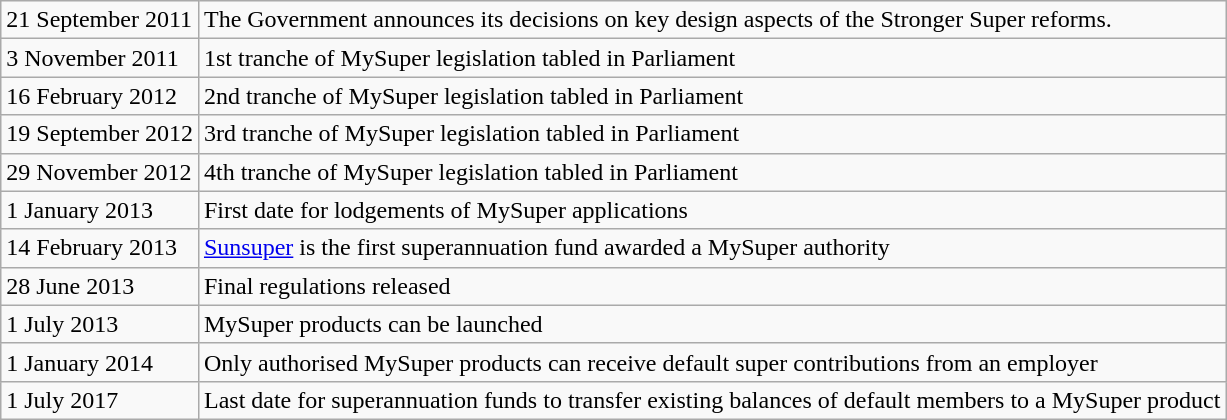<table class="wikitable">
<tr>
<td>21 September 2011</td>
<td>The Government announces its decisions on key design aspects of the Stronger Super reforms.</td>
</tr>
<tr>
<td>3 November 2011</td>
<td>1st tranche of MySuper legislation tabled in Parliament</td>
</tr>
<tr>
<td>16 February 2012</td>
<td>2nd tranche of MySuper legislation tabled in Parliament</td>
</tr>
<tr>
<td>19 September 2012</td>
<td>3rd tranche of MySuper legislation tabled in Parliament</td>
</tr>
<tr>
<td>29 November 2012</td>
<td>4th tranche of MySuper legislation tabled in Parliament</td>
</tr>
<tr>
<td>1 January 2013</td>
<td>First date for lodgements of MySuper applications</td>
</tr>
<tr>
<td>14 February 2013</td>
<td><a href='#'>Sunsuper</a> is the first superannuation fund awarded a MySuper authority</td>
</tr>
<tr>
<td>28 June 2013</td>
<td>Final regulations released</td>
</tr>
<tr>
<td>1 July 2013</td>
<td>MySuper products can be launched</td>
</tr>
<tr>
<td>1 January 2014</td>
<td>Only authorised MySuper products can receive default super contributions from an employer</td>
</tr>
<tr>
<td>1 July 2017</td>
<td>Last date for superannuation funds to transfer existing balances of default members to a MySuper product</td>
</tr>
</table>
